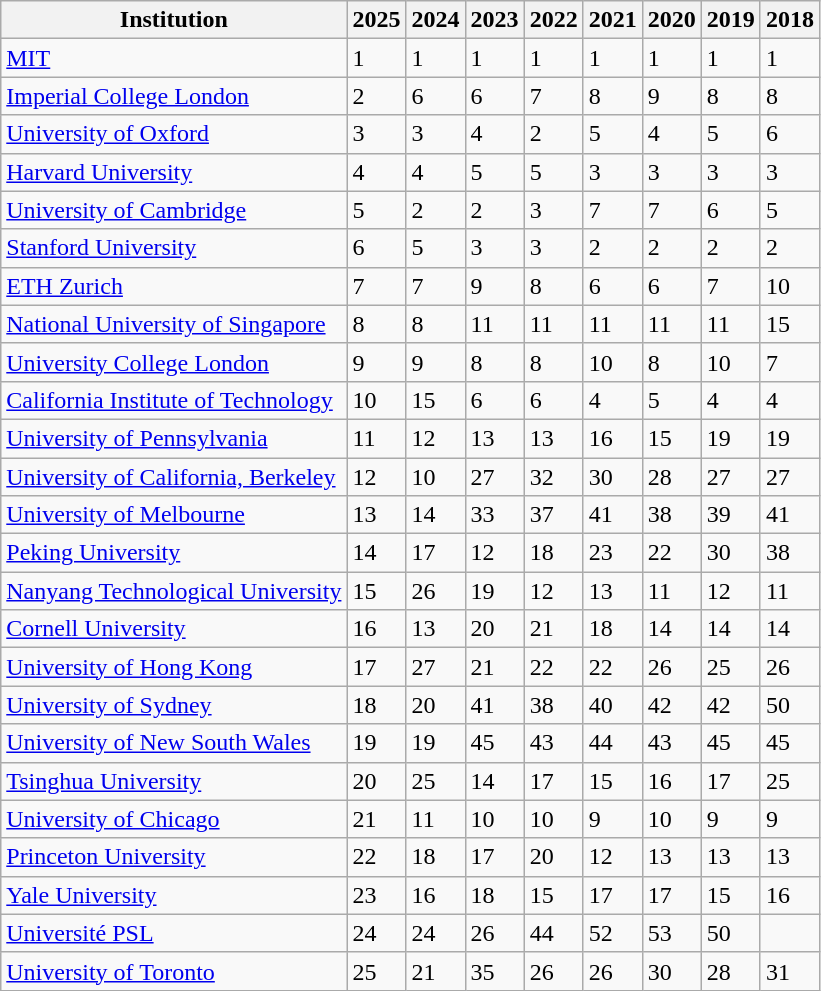<table {|style="text-align:center; float:center; margin-right:2em; width:100%" class="wikitable sortable">
<tr>
<th>Institution</th>
<th>2025</th>
<th>2024</th>
<th>2023</th>
<th>2022</th>
<th>2021</th>
<th>2020</th>
<th>2019</th>
<th>2018</th>
</tr>
<tr>
<td> <a href='#'>MIT</a></td>
<td>1</td>
<td>1</td>
<td>1</td>
<td>1</td>
<td>1</td>
<td>1</td>
<td>1</td>
<td>1</td>
</tr>
<tr>
<td> <a href='#'>Imperial College London</a></td>
<td>2</td>
<td>6</td>
<td>6</td>
<td>7</td>
<td>8</td>
<td>9</td>
<td>8</td>
<td>8</td>
</tr>
<tr>
<td> <a href='#'>University of Oxford</a></td>
<td>3</td>
<td>3</td>
<td>4</td>
<td>2</td>
<td>5</td>
<td>4</td>
<td>5</td>
<td>6</td>
</tr>
<tr>
<td> <a href='#'>Harvard University</a></td>
<td>4</td>
<td>4</td>
<td>5</td>
<td>5</td>
<td>3</td>
<td>3</td>
<td>3</td>
<td>3</td>
</tr>
<tr>
<td> <a href='#'>University of Cambridge</a></td>
<td>5</td>
<td>2</td>
<td>2</td>
<td>3</td>
<td>7</td>
<td>7</td>
<td>6</td>
<td>5</td>
</tr>
<tr>
<td> <a href='#'>Stanford University</a></td>
<td>6</td>
<td>5</td>
<td>3</td>
<td>3</td>
<td>2</td>
<td>2</td>
<td>2</td>
<td>2</td>
</tr>
<tr>
<td> <a href='#'>ETH Zurich</a></td>
<td>7</td>
<td>7</td>
<td>9</td>
<td>8</td>
<td>6</td>
<td>6</td>
<td>7</td>
<td>10</td>
</tr>
<tr>
<td> <a href='#'>National University of Singapore</a></td>
<td>8</td>
<td>8</td>
<td>11</td>
<td>11</td>
<td>11</td>
<td>11</td>
<td>11</td>
<td>15</td>
</tr>
<tr>
<td> <a href='#'>University College London</a></td>
<td>9</td>
<td>9</td>
<td>8</td>
<td>8</td>
<td>10</td>
<td>8</td>
<td>10</td>
<td>7</td>
</tr>
<tr>
<td> <a href='#'>California Institute of Technology</a></td>
<td>10</td>
<td>15</td>
<td>6</td>
<td>6</td>
<td>4</td>
<td>5</td>
<td>4</td>
<td>4</td>
</tr>
<tr>
<td> <a href='#'>University of Pennsylvania</a></td>
<td>11</td>
<td>12</td>
<td>13</td>
<td>13</td>
<td>16</td>
<td>15</td>
<td>19</td>
<td>19</td>
</tr>
<tr>
<td> <a href='#'>University of California, Berkeley</a></td>
<td>12</td>
<td>10</td>
<td>27</td>
<td>32</td>
<td>30</td>
<td>28</td>
<td>27</td>
<td>27</td>
</tr>
<tr>
<td> <a href='#'>University of Melbourne</a></td>
<td>13</td>
<td>14</td>
<td>33</td>
<td>37</td>
<td>41</td>
<td>38</td>
<td>39</td>
<td>41</td>
</tr>
<tr>
<td> <a href='#'>Peking University</a></td>
<td>14</td>
<td>17</td>
<td>12</td>
<td>18</td>
<td>23</td>
<td>22</td>
<td>30</td>
<td>38</td>
</tr>
<tr>
<td> <a href='#'>Nanyang Technological University</a></td>
<td>15</td>
<td>26</td>
<td>19</td>
<td>12</td>
<td>13</td>
<td>11</td>
<td>12</td>
<td>11</td>
</tr>
<tr>
<td> <a href='#'>Cornell University</a></td>
<td>16</td>
<td>13</td>
<td>20</td>
<td>21</td>
<td>18</td>
<td>14</td>
<td>14</td>
<td>14</td>
</tr>
<tr>
<td> <a href='#'>University of Hong Kong</a></td>
<td>17</td>
<td>27</td>
<td>21</td>
<td>22</td>
<td>22</td>
<td>26</td>
<td>25</td>
<td>26</td>
</tr>
<tr>
<td> <a href='#'>University of Sydney</a></td>
<td>18</td>
<td>20</td>
<td>41</td>
<td>38</td>
<td>40</td>
<td>42</td>
<td>42</td>
<td>50</td>
</tr>
<tr>
<td> <a href='#'>University of New South Wales</a></td>
<td>19</td>
<td>19</td>
<td>45</td>
<td>43</td>
<td>44</td>
<td>43</td>
<td>45</td>
<td>45</td>
</tr>
<tr>
<td> <a href='#'>Tsinghua University</a></td>
<td>20</td>
<td>25</td>
<td>14</td>
<td>17</td>
<td>15</td>
<td>16</td>
<td>17</td>
<td>25</td>
</tr>
<tr>
<td> <a href='#'>University of Chicago</a></td>
<td>21</td>
<td>11</td>
<td>10</td>
<td>10</td>
<td>9</td>
<td>10</td>
<td>9</td>
<td>9</td>
</tr>
<tr>
<td> <a href='#'>Princeton University</a></td>
<td>22</td>
<td>18</td>
<td>17</td>
<td>20</td>
<td>12</td>
<td>13</td>
<td>13</td>
<td>13</td>
</tr>
<tr>
<td> <a href='#'>Yale University</a></td>
<td>23</td>
<td>16</td>
<td>18</td>
<td>15</td>
<td>17</td>
<td>17</td>
<td>15</td>
<td>16</td>
</tr>
<tr>
<td> <a href='#'>Université PSL</a></td>
<td>24</td>
<td>24</td>
<td>26</td>
<td>44</td>
<td>52</td>
<td>53</td>
<td>50</td>
<td></td>
</tr>
<tr>
<td> <a href='#'>University of Toronto</a></td>
<td>25</td>
<td>21</td>
<td>35</td>
<td>26</td>
<td>26</td>
<td>30</td>
<td>28</td>
<td>31</td>
</tr>
</table>
